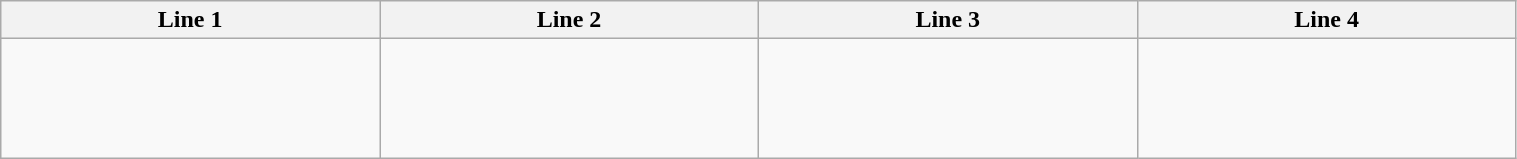<table class="wikitable" style="width:80%">
<tr>
<th width=15%><strong>Line 1</strong></th>
<th width=15%><strong>Line 2</strong></th>
<th width=15%><strong>Line 3</strong></th>
<th width=15%><strong>Line 4</strong></th>
</tr>
<tr>
<td><br><br>
<br>
<br>
</td>
<td><br><br>
<br>
<br>
</td>
<td><br><br>
<br>
<br>
</td>
<td><br><br>
<br>
<br>
</td>
</tr>
</table>
